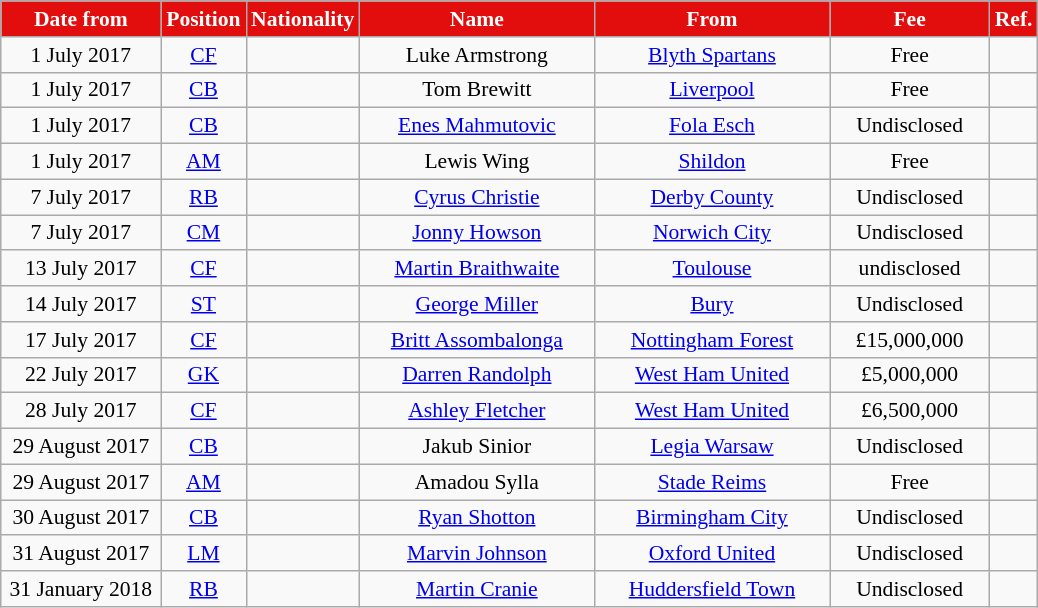<table class="wikitable"  style="text-align:center; font-size:90%; ">
<tr>
<th style="background:#E20E0E; color:white; width:100px;">Date from</th>
<th style="background:#E20E0E; color:white; width:50px;">Position</th>
<th style="background:#E20E0E; color:white; width:50px;">Nationality</th>
<th style="background:#E20E0E; color:white; width:150px;">Name</th>
<th style="background:#E20E0E; color:white; width:150px;">From</th>
<th style="background:#E20E0E; color:white; width:100px;">Fee</th>
<th style="background:#E20E0E; color:white; width:25px;">Ref.</th>
</tr>
<tr>
<td>1 July 2017</td>
<td><a href='#'>CF</a></td>
<td></td>
<td>Luke Armstrong</td>
<td><a href='#'>Blyth Spartans</a></td>
<td>Free</td>
<td></td>
</tr>
<tr>
<td>1 July 2017</td>
<td><a href='#'>CB</a></td>
<td></td>
<td>Tom Brewitt</td>
<td><a href='#'>Liverpool</a></td>
<td>Free</td>
<td></td>
</tr>
<tr>
<td>1 July 2017</td>
<td><a href='#'>CB</a></td>
<td></td>
<td><a href='#'>Enes Mahmutovic</a></td>
<td><a href='#'>Fola Esch</a></td>
<td>Undisclosed</td>
<td></td>
</tr>
<tr>
<td>1 July 2017</td>
<td><a href='#'>AM</a></td>
<td></td>
<td>Lewis Wing</td>
<td><a href='#'>Shildon</a></td>
<td>Free</td>
<td></td>
</tr>
<tr>
<td>7 July 2017</td>
<td><a href='#'>RB</a></td>
<td></td>
<td><a href='#'>Cyrus Christie</a></td>
<td><a href='#'>Derby County</a></td>
<td>Undisclosed</td>
<td></td>
</tr>
<tr>
<td>7 July 2017</td>
<td><a href='#'>CM</a></td>
<td></td>
<td><a href='#'>Jonny Howson</a></td>
<td><a href='#'>Norwich City</a></td>
<td>Undisclosed</td>
<td></td>
</tr>
<tr>
<td>13 July 2017</td>
<td><a href='#'>CF</a></td>
<td></td>
<td><a href='#'>Martin Braithwaite</a></td>
<td><a href='#'>Toulouse</a></td>
<td>undisclosed</td>
<td></td>
</tr>
<tr>
<td>14 July 2017</td>
<td><a href='#'>ST</a></td>
<td></td>
<td><a href='#'>George Miller</a></td>
<td><a href='#'>Bury</a></td>
<td>Undisclosed</td>
<td></td>
</tr>
<tr>
<td>17 July 2017</td>
<td><a href='#'>CF</a></td>
<td></td>
<td><a href='#'>Britt Assombalonga</a></td>
<td><a href='#'>Nottingham Forest</a></td>
<td>£15,000,000</td>
<td></td>
</tr>
<tr>
<td>22 July 2017</td>
<td><a href='#'>GK</a></td>
<td></td>
<td><a href='#'>Darren Randolph</a></td>
<td><a href='#'>West Ham United</a></td>
<td>£5,000,000</td>
<td></td>
</tr>
<tr>
<td>28 July 2017</td>
<td><a href='#'>CF</a></td>
<td></td>
<td><a href='#'>Ashley Fletcher</a></td>
<td><a href='#'>West Ham United</a></td>
<td>£6,500,000</td>
<td></td>
</tr>
<tr>
<td>29 August 2017</td>
<td><a href='#'>CB</a></td>
<td></td>
<td>Jakub Sinior</td>
<td><a href='#'>Legia Warsaw</a></td>
<td>Undisclosed</td>
<td></td>
</tr>
<tr>
<td>29 August 2017</td>
<td><a href='#'>AM</a></td>
<td></td>
<td>Amadou Sylla</td>
<td><a href='#'>Stade Reims</a></td>
<td>Free</td>
<td></td>
</tr>
<tr>
<td>30 August 2017</td>
<td><a href='#'>CB</a></td>
<td></td>
<td><a href='#'>Ryan Shotton</a></td>
<td><a href='#'>Birmingham City</a></td>
<td>Undisclosed</td>
<td></td>
</tr>
<tr>
<td>31 August 2017</td>
<td><a href='#'>LM</a></td>
<td></td>
<td><a href='#'>Marvin Johnson</a></td>
<td><a href='#'>Oxford United</a></td>
<td>Undisclosed</td>
<td></td>
</tr>
<tr>
<td>31 January 2018</td>
<td><a href='#'>RB</a></td>
<td></td>
<td><a href='#'>Martin Cranie</a></td>
<td><a href='#'>Huddersfield Town</a></td>
<td>Undisclosed</td>
<td></td>
</tr>
</table>
